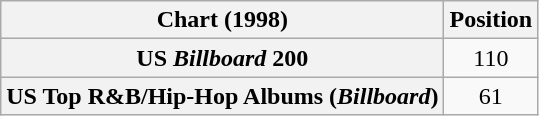<table class="wikitable sortable plainrowheaders" style="text-align:center">
<tr>
<th scope="col">Chart (1998)</th>
<th scope="col">Position</th>
</tr>
<tr>
<th scope="row">US <em>Billboard</em> 200</th>
<td>110</td>
</tr>
<tr>
<th scope="row">US Top R&B/Hip-Hop Albums (<em>Billboard</em>)</th>
<td>61</td>
</tr>
</table>
